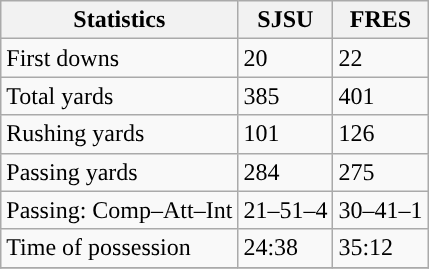<table class="wikitable" style="float: left;">
<tr>
<th>Statistics</th>
<th>SJSU</th>
<th>FRES</th>
</tr>
<tr>
<td>First downs</td>
<td>20</td>
<td>22</td>
</tr>
<tr>
<td>Total yards</td>
<td>385</td>
<td>401</td>
</tr>
<tr>
<td>Rushing yards</td>
<td>101</td>
<td>126</td>
</tr>
<tr>
<td>Passing yards</td>
<td>284</td>
<td>275</td>
</tr>
<tr>
<td>Passing: Comp–Att–Int</td>
<td>21–51–4</td>
<td>30–41–1</td>
</tr>
<tr>
<td>Time of possession</td>
<td>24:38</td>
<td>35:12</td>
</tr>
<tr>
</tr>
</table>
